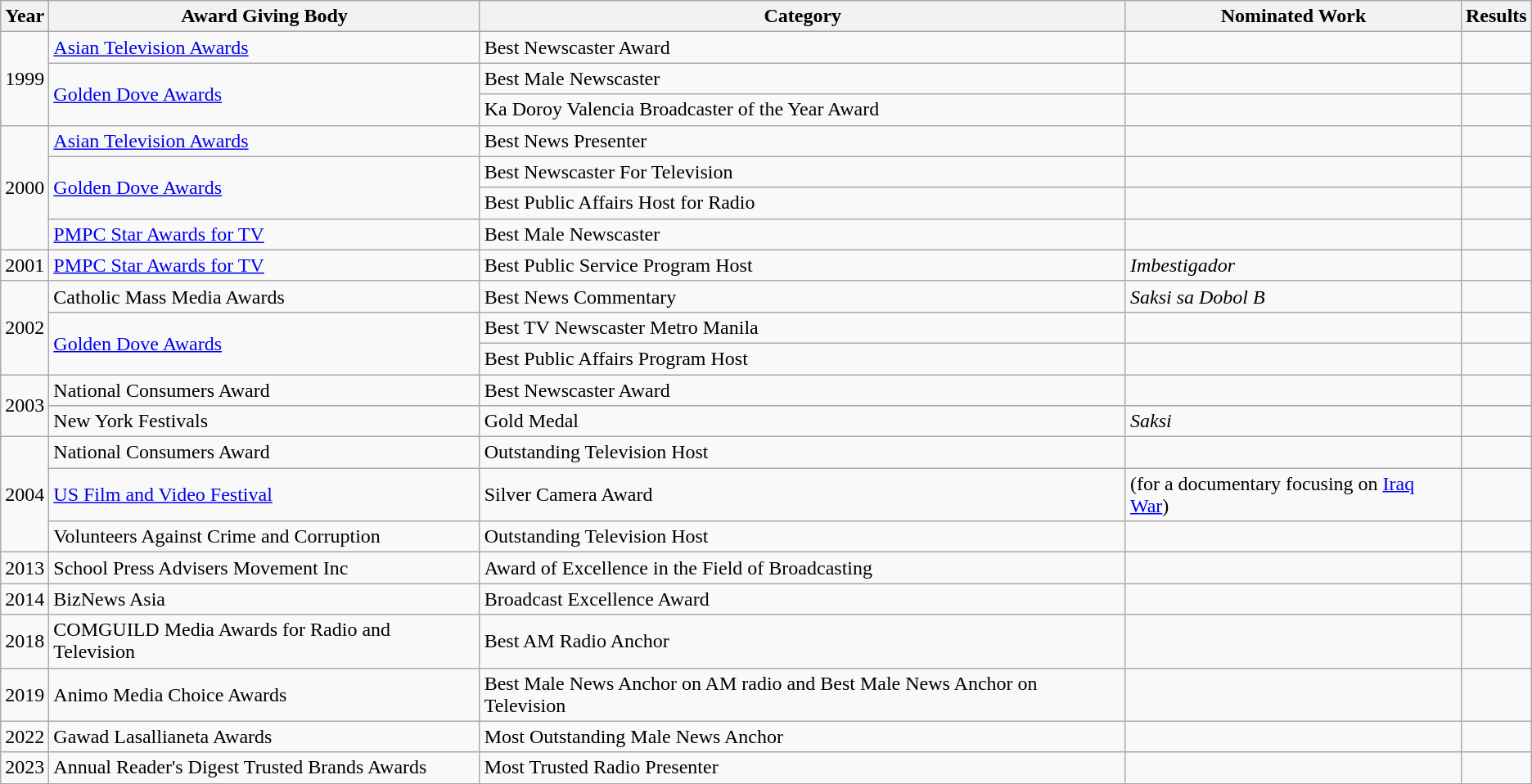<table class="wikitable">
<tr>
<th>Year</th>
<th>Award Giving Body</th>
<th>Category</th>
<th>Nominated Work</th>
<th>Results</th>
</tr>
<tr>
<td rowspan=3>1999</td>
<td><a href='#'>Asian Television Awards</a></td>
<td>Best Newscaster Award</td>
<td></td>
<td></td>
</tr>
<tr>
<td rowspan=2><a href='#'>Golden Dove Awards</a></td>
<td>Best Male Newscaster</td>
<td></td>
<td></td>
</tr>
<tr>
<td>Ka Doroy Valencia Broadcaster of the Year Award</td>
<td></td>
<td></td>
</tr>
<tr>
<td rowspan=4>2000</td>
<td><a href='#'>Asian Television Awards</a></td>
<td>Best News Presenter</td>
<td></td>
<td></td>
</tr>
<tr>
<td rowspan=2><a href='#'>Golden Dove Awards</a></td>
<td>Best Newscaster For Television</td>
<td></td>
<td></td>
</tr>
<tr>
<td>Best Public Affairs Host for Radio</td>
<td></td>
<td></td>
</tr>
<tr>
<td><a href='#'>PMPC Star Awards for TV</a></td>
<td>Best Male Newscaster</td>
<td></td>
<td></td>
</tr>
<tr>
<td>2001</td>
<td><a href='#'>PMPC Star Awards for TV</a></td>
<td>Best Public Service Program Host</td>
<td><em>Imbestigador</em></td>
<td></td>
</tr>
<tr>
<td rowspan=3>2002</td>
<td>Catholic Mass Media Awards</td>
<td>Best News Commentary</td>
<td><em>Saksi sa Dobol B</em></td>
<td></td>
</tr>
<tr>
<td rowspan=2><a href='#'>Golden Dove Awards</a></td>
<td>Best TV Newscaster Metro Manila</td>
<td></td>
<td></td>
</tr>
<tr>
<td>Best Public Affairs Program Host</td>
<td></td>
<td></td>
</tr>
<tr>
<td rowspan=2>2003</td>
<td>National Consumers Award</td>
<td>Best Newscaster Award</td>
<td></td>
<td></td>
</tr>
<tr>
<td>New York Festivals</td>
<td>Gold Medal</td>
<td><em>Saksi</em></td>
<td></td>
</tr>
<tr>
<td rowspan=3>2004</td>
<td>National Consumers Award</td>
<td>Outstanding Television Host</td>
<td></td>
<td></td>
</tr>
<tr>
<td><a href='#'>US Film and Video Festival</a></td>
<td>Silver Camera Award</td>
<td>(for a documentary focusing on <a href='#'>Iraq War</a>)</td>
<td></td>
</tr>
<tr>
<td>Volunteers Against Crime and Corruption</td>
<td>Outstanding Television Host</td>
<td></td>
<td></td>
</tr>
<tr>
<td>2013</td>
<td>School Press Advisers Movement Inc</td>
<td>Award of Excellence in the Field of Broadcasting</td>
<td></td>
<td></td>
</tr>
<tr>
<td>2014</td>
<td>BizNews Asia</td>
<td>Broadcast Excellence Award</td>
<td></td>
<td></td>
</tr>
<tr>
<td>2018</td>
<td>COMGUILD Media Awards for Radio and Television</td>
<td>Best AM Radio Anchor</td>
<td></td>
<td></td>
</tr>
<tr>
<td>2019</td>
<td>Animo Media Choice Awards</td>
<td>Best Male News Anchor on AM radio and Best Male News Anchor on Television</td>
<td></td>
<td></td>
</tr>
<tr>
<td>2022</td>
<td>Gawad Lasallianeta Awards</td>
<td>Most Outstanding Male News Anchor</td>
<td></td>
<td></td>
</tr>
<tr>
<td>2023</td>
<td>Annual Reader's Digest Trusted Brands Awards</td>
<td>Most Trusted Radio Presenter</td>
<td></td>
<td></td>
</tr>
</table>
